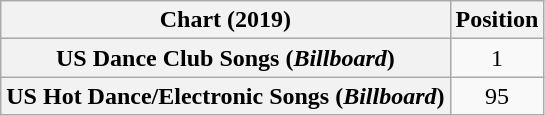<table class="wikitable sortable plainrowheaders" style="text-align:center">
<tr>
<th scope="col">Chart (2019)</th>
<th scope="col">Position</th>
</tr>
<tr>
<th scope="row">US Dance Club Songs (<em>Billboard</em>)</th>
<td>1</td>
</tr>
<tr>
<th scope="row">US Hot Dance/Electronic Songs (<em>Billboard</em>)</th>
<td>95</td>
</tr>
</table>
